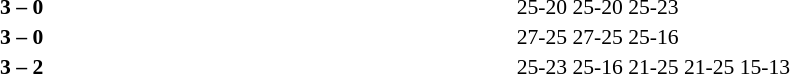<table width=100% cellspacing=1>
<tr>
<th width=20%></th>
<th width=12%></th>
<th width=20%></th>
<th width=33%></th>
<td></td>
</tr>
<tr style=font-size:90%>
<td align=right><strong></strong></td>
<td align=center><strong>3 – 0</strong></td>
<td></td>
<td>25-20 25-20 25-23</td>
<td></td>
</tr>
<tr style=font-size:90%>
<td align=right><strong></strong></td>
<td align=center><strong>3 – 0</strong></td>
<td></td>
<td>27-25 27-25 25-16</td>
<td></td>
</tr>
<tr style=font-size:90%>
<td align=right><strong></strong></td>
<td align=center><strong>3 – 2</strong></td>
<td></td>
<td>25-23 25-16 21-25 21-25 15-13</td>
</tr>
</table>
